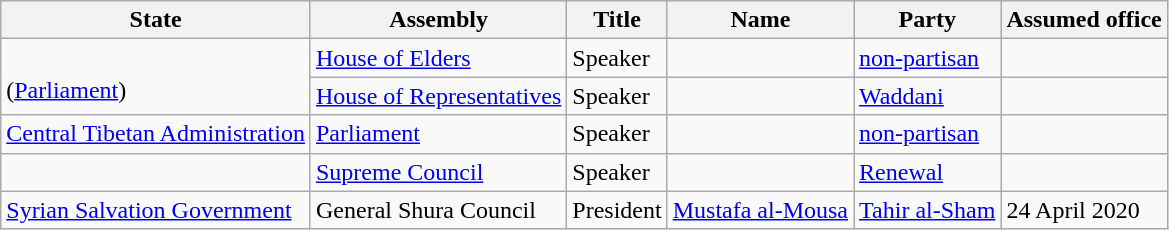<table class="sortable wikitable">
<tr>
<th>State</th>
<th>Assembly</th>
<th>Title</th>
<th>Name</th>
<th>Party</th>
<th>Assumed office</th>
</tr>
<tr>
<td rowspan="2"><br>(<a href='#'>Parliament</a>)</td>
<td><a href='#'>House of Elders</a></td>
<td>Speaker</td>
<td></td>
<td><a href='#'>non-partisan</a></td>
<td></td>
</tr>
<tr>
<td><a href='#'>House of Representatives</a></td>
<td>Speaker</td>
<td></td>
<td><a href='#'>Waddani</a></td>
<td></td>
</tr>
<tr>
<td> <a href='#'>Central Tibetan Administration</a></td>
<td><a href='#'>Parliament</a></td>
<td>Speaker</td>
<td></td>
<td><a href='#'>non-partisan</a></td>
<td></td>
</tr>
<tr>
<td></td>
<td><a href='#'>Supreme Council</a></td>
<td>Speaker</td>
<td></td>
<td><a href='#'>Renewal</a></td>
<td></td>
</tr>
<tr>
<td> <a href='#'>Syrian Salvation Government</a></td>
<td>General Shura Council</td>
<td>President</td>
<td><a href='#'>Mustafa al-Mousa</a></td>
<td><a href='#'>Tahir al-Sham</a></td>
<td>24 April 2020</td>
</tr>
</table>
